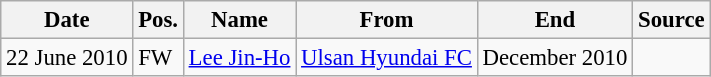<table class="wikitable" style="font-size: 95%;">
<tr>
<th>Date</th>
<th>Pos.</th>
<th>Name</th>
<th>From</th>
<th>End</th>
<th>Source</th>
</tr>
<tr>
<td>22 June 2010</td>
<td>FW</td>
<td> <a href='#'>Lee Jin-Ho</a></td>
<td> <a href='#'>Ulsan Hyundai FC</a></td>
<td>December 2010</td>
<td> </td>
</tr>
</table>
